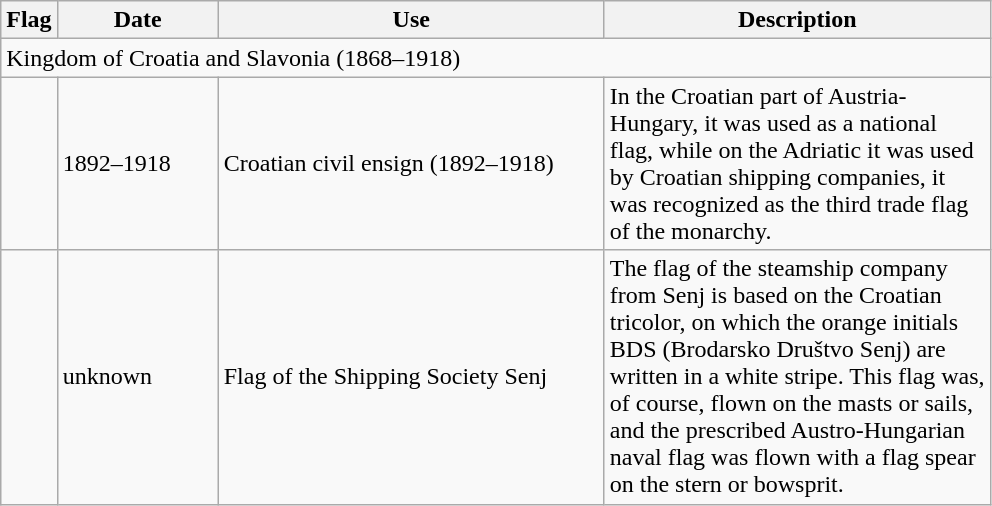<table class="wikitable">
<tr>
<th>Flag</th>
<th style="width:100px;">Date</th>
<th style="width:250px;">Use</th>
<th style="width:250px;">Description</th>
</tr>
<tr>
<td colspan="4" class="center">Kingdom of Croatia and Slavonia (1868–1918)</td>
</tr>
<tr>
<td></td>
<td>1892–1918</td>
<td>Croatian civil ensign (1892–1918)</td>
<td>In the Croatian part of Austria-Hungary, it was used as a national flag, while on the Adriatic it was used by Croatian shipping companies, it was recognized as the third trade flag of the monarchy.</td>
</tr>
<tr>
<td></td>
<td>unknown</td>
<td>Flag of the Shipping Society Senj</td>
<td>The flag of the steamship company from Senj is based on the Croatian tricolor, on which the orange initials BDS (Brodarsko Društvo Senj) are written in a white stripe. This flag was, of course, flown on the masts or sails, and the prescribed Austro-Hungarian naval flag was flown with a flag spear on the stern or bowsprit.</td>
</tr>
</table>
